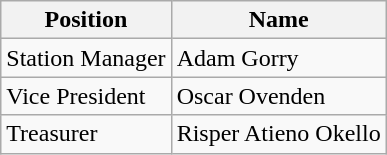<table class="wikitable">
<tr>
<th>Position</th>
<th>Name</th>
</tr>
<tr>
<td>Station Manager</td>
<td>Adam Gorry</td>
</tr>
<tr>
<td>Vice President</td>
<td>Oscar Ovenden</td>
</tr>
<tr>
<td>Treasurer</td>
<td>Risper Atieno Okello</td>
</tr>
</table>
